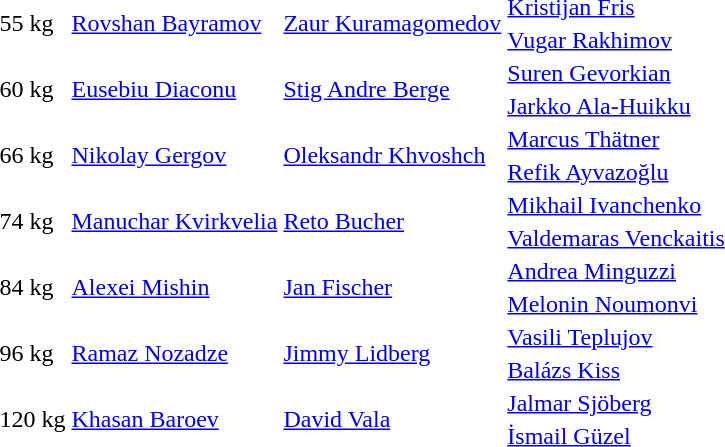<table>
<tr>
<td rowspan=2>55 kg</td>
<td rowspan=2><a href='#'>Rovshan Bayramov</a> <br></td>
<td rowspan=2><a href='#'>Zaur Kuramagomedov</a> <br></td>
<td><a href='#'>Kristijan Fris</a> <br></td>
</tr>
<tr>
<td><a href='#'>Vugar Rakhimov</a> <br></td>
</tr>
<tr>
<td rowspan=2>60 kg</td>
<td rowspan=2><a href='#'>Eusebiu Diaconu</a> <br></td>
<td rowspan=2><a href='#'>Stig Andre Berge</a> <br></td>
<td><a href='#'>Suren Gevorkian</a> <br></td>
</tr>
<tr>
<td><a href='#'>Jarkko Ala-Huikku</a> <br></td>
</tr>
<tr>
<td rowspan=2>66 kg</td>
<td rowspan=2><a href='#'>Nikolay Gergov</a> <br></td>
<td rowspan=2><a href='#'>Oleksandr Khvoshch</a> <br></td>
<td><a href='#'>Marcus Thätner</a> <br></td>
</tr>
<tr>
<td><a href='#'>Refik Ayvazoğlu</a> <br></td>
</tr>
<tr>
<td rowspan=2>74 kg</td>
<td rowspan=2><a href='#'>Manuchar Kvirkvelia</a> <br></td>
<td rowspan=2><a href='#'>Reto Bucher</a> <br></td>
<td><a href='#'>Mikhail Ivanchenko</a> <br></td>
</tr>
<tr>
<td><a href='#'>Valdemaras Venckaitis</a> <br></td>
</tr>
<tr>
<td rowspan=2>84 kg</td>
<td rowspan=2><a href='#'>Alexei Mishin</a> <br></td>
<td rowspan=2><a href='#'>Jan Fischer</a> <br></td>
<td><a href='#'>Andrea Minguzzi</a> <br></td>
</tr>
<tr>
<td><a href='#'>Melonin Noumonvi</a> <br></td>
</tr>
<tr>
<td rowspan=2>96 kg</td>
<td rowspan=2><a href='#'>Ramaz Nozadze</a> <br></td>
<td rowspan=2><a href='#'>Jimmy Lidberg</a> <br></td>
<td><a href='#'>Vasili Teplujov</a> <br></td>
</tr>
<tr>
<td><a href='#'>Balázs Kiss</a> <br></td>
</tr>
<tr>
<td rowspan=2>120 kg</td>
<td rowspan=2><a href='#'>Khasan Baroev</a> <br></td>
<td rowspan=2><a href='#'>David Vala</a> <br></td>
<td><a href='#'>Jalmar Sjöberg</a> <br></td>
</tr>
<tr>
<td><a href='#'>İsmail Güzel</a> <br></td>
</tr>
</table>
